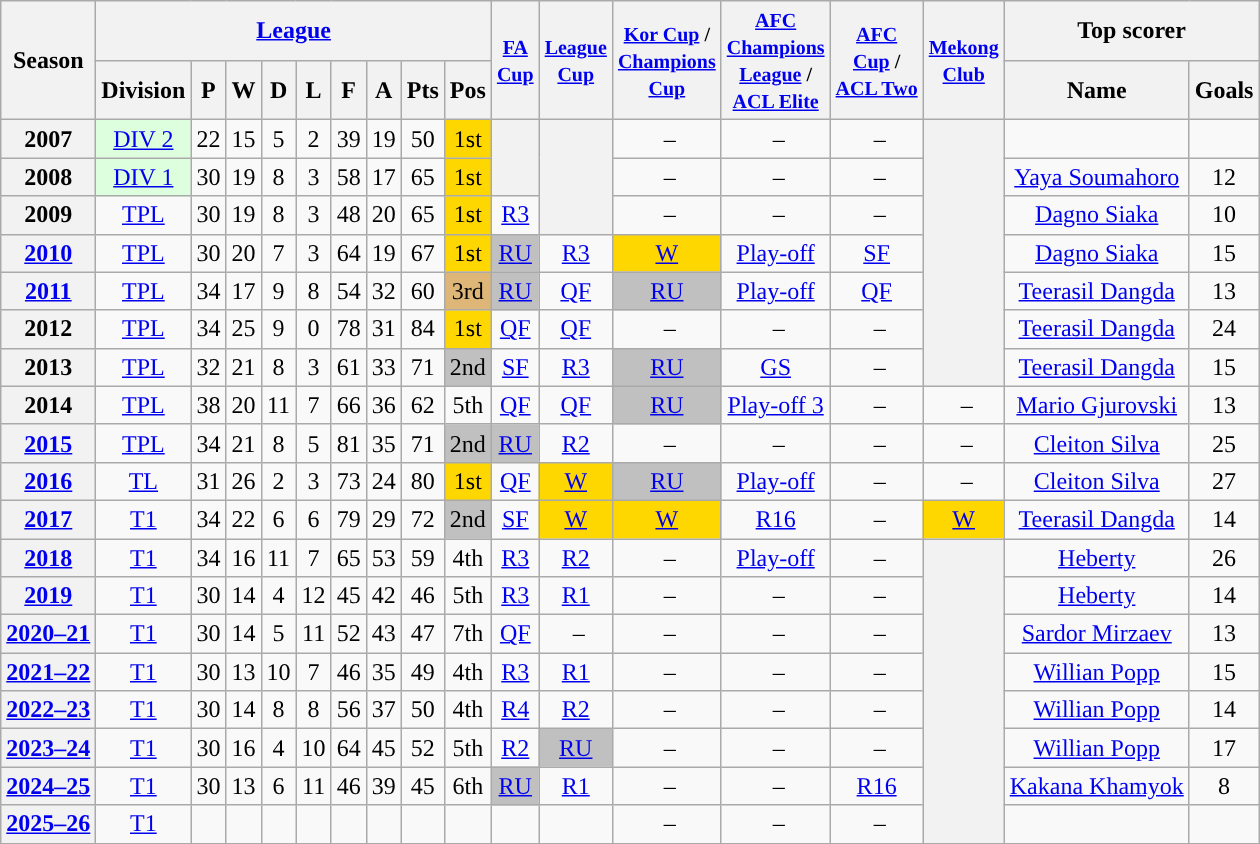<table class="wikitable" style="text-align: center">
<tr>
<th rowspan=2>Season</th>
<th colspan=9><a href='#'>League</a></th>
<th rowspan=2><small><a href='#'>FA<br>Cup</a></small></th>
<th rowspan=2><small><a href='#'>League<br>Cup</a></small></th>
<th rowspan=2><small><a href='#'>Kor Cup</a> /<br><a href='#'>Champions<br>Cup</a></small></th>
<th rowspan=2><small><a href='#'>AFC<br>Champions<br>League</a> /<br><a href='#'>ACL Elite</a></small></th>
<th rowspan=2><small><a href='#'>AFC<br>Cup</a> /<br><a href='#'>ACL Two</a></small></th>
<th rowspan=2><small><a href='#'>Mekong<br>Club</a></small></th>
<th colspan=2>Top scorer</th>
</tr>
<tr>
<th>Division</th>
<th>P</th>
<th>W</th>
<th>D</th>
<th>L</th>
<th>F</th>
<th>A</th>
<th>Pts</th>
<th>Pos</th>
<th>Name</th>
<th>Goals</th>
</tr>
<tr>
<th>2007</th>
<td style="background:#dfd;"><a href='#'>DIV 2</a></td>
<td>22</td>
<td>15</td>
<td>5</td>
<td>2</td>
<td>39</td>
<td>19</td>
<td>50</td>
<td bgcolor=Gold>1st</td>
<th rowspan="2"></th>
<th rowspan="3"></th>
<td> –</td>
<td> –</td>
<td> –</td>
<th rowspan="7"></th>
<td></td>
<td></td>
</tr>
<tr>
<th>2008</th>
<td style="background:#dfd;"><a href='#'>DIV 1</a></td>
<td>30</td>
<td>19</td>
<td>8</td>
<td>3</td>
<td>58</td>
<td>17</td>
<td>65</td>
<td bgcolor=Gold>1st</td>
<td> –</td>
<td> –</td>
<td> –</td>
<td align=center><a href='#'>Yaya Soumahoro</a></td>
<td>12</td>
</tr>
<tr>
<th>2009</th>
<td><a href='#'>TPL</a></td>
<td>30</td>
<td>19</td>
<td>8</td>
<td>3</td>
<td>48</td>
<td>20</td>
<td>65</td>
<td bgcolor=Gold>1st</td>
<td><a href='#'>R3</a></td>
<td> –</td>
<td> –</td>
<td> –</td>
<td align=center><a href='#'>Dagno Siaka</a></td>
<td>10</td>
</tr>
<tr>
<th><a href='#'>2010</a></th>
<td><a href='#'>TPL</a></td>
<td>30</td>
<td>20</td>
<td>7</td>
<td>3</td>
<td>64</td>
<td>19</td>
<td>67</td>
<td bgcolor=Gold>1st</td>
<td style="background:silver;"><a href='#'>RU</a></td>
<td><a href='#'>R3</a></td>
<td bgcolor=Gold><a href='#'>W</a></td>
<td><a href='#'>Play-off</a></td>
<td><a href='#'>SF</a></td>
<td align=center><a href='#'>Dagno Siaka</a></td>
<td>15</td>
</tr>
<tr>
<th><a href='#'>2011</a></th>
<td><a href='#'>TPL</a></td>
<td>34</td>
<td>17</td>
<td>9</td>
<td>8</td>
<td>54</td>
<td>32</td>
<td>60</td>
<td style="background:#deb678;">3rd</td>
<td style="background:silver;"><a href='#'>RU</a></td>
<td><a href='#'>QF</a></td>
<td style="background:Silver;"><a href='#'>RU</a></td>
<td><a href='#'>Play-off</a></td>
<td><a href='#'>QF</a></td>
<td align=center><a href='#'>Teerasil Dangda</a></td>
<td>13</td>
</tr>
<tr>
<th>2012</th>
<td><a href='#'>TPL</a></td>
<td>34</td>
<td>25</td>
<td>9</td>
<td>0</td>
<td>78</td>
<td>31</td>
<td>84</td>
<td bgcolor=Gold>1st</td>
<td><a href='#'>QF</a></td>
<td><a href='#'>QF</a></td>
<td> –</td>
<td> –</td>
<td> –</td>
<td align=center><a href='#'>Teerasil Dangda</a></td>
<td>24</td>
</tr>
<tr>
<th>2013</th>
<td><a href='#'>TPL</a></td>
<td>32</td>
<td>21</td>
<td>8</td>
<td>3</td>
<td>61</td>
<td>33</td>
<td>71</td>
<td style="background:silver;">2nd</td>
<td><a href='#'>SF</a></td>
<td><a href='#'>R3</a></td>
<td style="background:Silver;"><a href='#'>RU</a></td>
<td><a href='#'>GS</a></td>
<td> –</td>
<td align=center><a href='#'>Teerasil Dangda</a></td>
<td>15</td>
</tr>
<tr>
<th>2014</th>
<td><a href='#'>TPL</a></td>
<td>38</td>
<td>20</td>
<td>11</td>
<td>7</td>
<td>66</td>
<td>36</td>
<td>62</td>
<td>5th</td>
<td><a href='#'>QF</a></td>
<td><a href='#'>QF</a></td>
<td style="background:Silver;"><a href='#'>RU</a></td>
<td><a href='#'>Play-off 3</a></td>
<td> –</td>
<td> –</td>
<td align=center><a href='#'>Mario Gjurovski</a></td>
<td>13</td>
</tr>
<tr>
<th><a href='#'>2015</a></th>
<td><a href='#'>TPL</a></td>
<td>34</td>
<td>21</td>
<td>8</td>
<td>5</td>
<td>81</td>
<td>35</td>
<td>71</td>
<td style="background:silver;">2nd</td>
<td style="background:silver;"><a href='#'>RU</a></td>
<td><a href='#'>R2</a></td>
<td> –</td>
<td> –</td>
<td> –</td>
<td> –</td>
<td align=center><a href='#'>Cleiton Silva</a></td>
<td>25</td>
</tr>
<tr>
<th><a href='#'>2016</a></th>
<td><a href='#'>TL</a></td>
<td>31</td>
<td>26</td>
<td>2</td>
<td>3</td>
<td>73</td>
<td>24</td>
<td>80</td>
<td style="background:gold;">1st</td>
<td><a href='#'>QF</a></td>
<td style="background:gold;"><a href='#'>W</a></td>
<td style="background:Silver;"><a href='#'>RU</a></td>
<td><a href='#'>Play-off</a></td>
<td> –</td>
<td> –</td>
<td align=center><a href='#'>Cleiton Silva</a></td>
<td>27</td>
</tr>
<tr>
<th><a href='#'>2017</a></th>
<td><a href='#'>T1</a></td>
<td>34</td>
<td>22</td>
<td>6</td>
<td>6</td>
<td>79</td>
<td>29</td>
<td>72</td>
<td style="background:silver;">2nd</td>
<td><a href='#'>SF</a></td>
<td style="background:gold;"><a href='#'>W</a></td>
<td style="background:gold;"><a href='#'>W</a></td>
<td><a href='#'>R16</a></td>
<td> –</td>
<td style="background:gold;"><a href='#'>W</a></td>
<td align=center><a href='#'>Teerasil Dangda</a></td>
<td>14</td>
</tr>
<tr>
<th><a href='#'>2018</a></th>
<td><a href='#'>T1</a></td>
<td>34</td>
<td>16</td>
<td>11</td>
<td>7</td>
<td>65</td>
<td>53</td>
<td>59</td>
<td>4th</td>
<td><a href='#'>R3</a></td>
<td><a href='#'>R2</a></td>
<td> –</td>
<td><a href='#'>Play-off</a></td>
<td> –</td>
<th rowspan="8"></th>
<td><a href='#'>Heberty</a></td>
<td>26</td>
</tr>
<tr>
<th><a href='#'>2019</a></th>
<td><a href='#'>T1</a></td>
<td>30</td>
<td>14</td>
<td>4</td>
<td>12</td>
<td>45</td>
<td>42</td>
<td>46</td>
<td>5th</td>
<td><a href='#'>R3</a></td>
<td><a href='#'>R1</a></td>
<td> –</td>
<td> –</td>
<td> –</td>
<td><a href='#'>Heberty</a></td>
<td>14</td>
</tr>
<tr>
<th><a href='#'>2020–21</a></th>
<td><a href='#'>T1</a></td>
<td>30</td>
<td>14</td>
<td>5</td>
<td>11</td>
<td>52</td>
<td>43</td>
<td>47</td>
<td>7th</td>
<td><a href='#'>QF</a></td>
<td> –</td>
<td> –</td>
<td> –</td>
<td> –</td>
<td><a href='#'>Sardor Mirzaev</a></td>
<td>13</td>
</tr>
<tr>
<th><a href='#'>2021–22</a></th>
<td><a href='#'>T1</a></td>
<td>30</td>
<td>13</td>
<td>10</td>
<td>7</td>
<td>46</td>
<td>35</td>
<td>49</td>
<td>4th</td>
<td><a href='#'>R3</a></td>
<td><a href='#'>R1</a></td>
<td> –</td>
<td> –</td>
<td> –</td>
<td><a href='#'>Willian Popp</a></td>
<td>15</td>
</tr>
<tr>
<th><a href='#'>2022–23</a></th>
<td><a href='#'>T1</a></td>
<td>30</td>
<td>14</td>
<td>8</td>
<td>8</td>
<td>56</td>
<td>37</td>
<td>50</td>
<td>4th</td>
<td><a href='#'>R4</a></td>
<td><a href='#'>R2</a></td>
<td> –</td>
<td> –</td>
<td> –</td>
<td><a href='#'>Willian Popp</a></td>
<td>14</td>
</tr>
<tr>
<th><a href='#'>2023–24</a></th>
<td><a href='#'>T1</a></td>
<td>30</td>
<td>16</td>
<td>4</td>
<td>10</td>
<td>64</td>
<td>45</td>
<td>52</td>
<td>5th</td>
<td><a href='#'>R2</a></td>
<td style="background:Silver;"><a href='#'>RU</a></td>
<td> –</td>
<td> –</td>
<td> –</td>
<td><a href='#'>Willian Popp</a></td>
<td>17</td>
</tr>
<tr>
<th><a href='#'>2024–25</a></th>
<td><a href='#'>T1</a></td>
<td>30</td>
<td>13</td>
<td>6</td>
<td>11</td>
<td>46</td>
<td>39</td>
<td>45</td>
<td>6th</td>
<td style="background:Silver;"><a href='#'>RU</a></td>
<td><a href='#'>R1</a></td>
<td> –</td>
<td> –</td>
<td><a href='#'>R16</a></td>
<td><a href='#'>Kakana Khamyok</a></td>
<td>8</td>
</tr>
<tr>
<th><a href='#'>2025–26</a></th>
<td><a href='#'>T1</a></td>
<td></td>
<td></td>
<td></td>
<td></td>
<td></td>
<td></td>
<td></td>
<td></td>
<td></td>
<td></td>
<td> –</td>
<td> –</td>
<td> –</td>
<td></td>
<td></td>
</tr>
<tr>
</tr>
</table>
